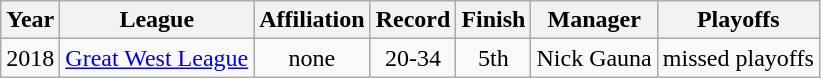<table class="wikitable">
<tr>
<th>Year</th>
<th>League</th>
<th>Affiliation</th>
<th>Record</th>
<th>Finish</th>
<th>Manager</th>
<th>Playoffs</th>
</tr>
<tr align=center>
<td>2018</td>
<td><a href='#'>Great West League</a></td>
<td>none</td>
<td>20-34</td>
<td>5th</td>
<td>Nick Gauna</td>
<td>missed playoffs</td>
</tr>
</table>
